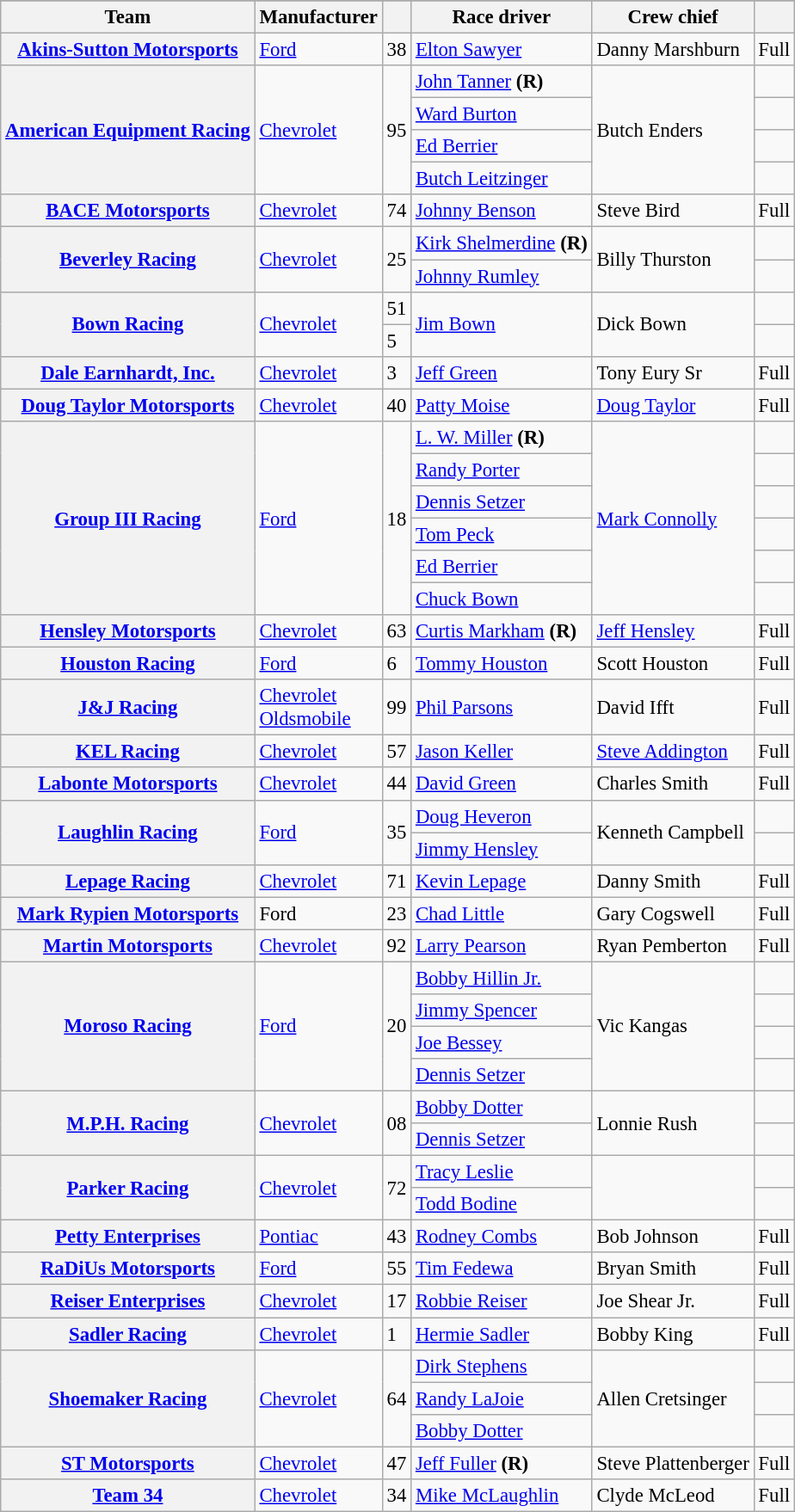<table class="wikitable" style="font-size: 95%;">
<tr>
</tr>
<tr>
<th>Team</th>
<th>Manufacturer</th>
<th></th>
<th>Race driver</th>
<th>Crew chief</th>
<th></th>
</tr>
<tr>
<th><a href='#'>Akins-Sutton Motorsports</a></th>
<td><a href='#'>Ford</a></td>
<td>38</td>
<td><a href='#'>Elton Sawyer</a></td>
<td>Danny Marshburn</td>
<td>Full</td>
</tr>
<tr>
<th rowspan=4><a href='#'>American Equipment Racing</a></th>
<td rowspan=4><a href='#'>Chevrolet</a></td>
<td rowspan=4>95</td>
<td><a href='#'>John Tanner</a> <strong>(R)</strong></td>
<td rowspan=4>Butch Enders</td>
<td></td>
</tr>
<tr>
<td><a href='#'>Ward Burton</a></td>
<td></td>
</tr>
<tr>
<td><a href='#'>Ed Berrier</a></td>
<td></td>
</tr>
<tr>
<td><a href='#'>Butch Leitzinger</a></td>
<td></td>
</tr>
<tr>
<th><a href='#'>BACE Motorsports</a></th>
<td><a href='#'>Chevrolet</a></td>
<td>74</td>
<td><a href='#'>Johnny Benson</a></td>
<td>Steve Bird</td>
<td>Full</td>
</tr>
<tr>
<th rowspan=2><a href='#'>Beverley Racing</a></th>
<td rowspan=2><a href='#'>Chevrolet</a></td>
<td rowspan=2>25</td>
<td><a href='#'>Kirk Shelmerdine</a> <strong>(R)</strong></td>
<td rowspan=2>Billy Thurston</td>
<td></td>
</tr>
<tr>
<td><a href='#'>Johnny Rumley</a></td>
<td></td>
</tr>
<tr>
<th rowspan=2><a href='#'>Bown Racing</a></th>
<td rowspan=2><a href='#'>Chevrolet</a></td>
<td>51</td>
<td rowspan=2><a href='#'>Jim Bown</a></td>
<td rowspan=2>Dick Bown</td>
<td></td>
</tr>
<tr>
<td>5</td>
<td></td>
</tr>
<tr>
<th><a href='#'>Dale Earnhardt, Inc.</a></th>
<td><a href='#'>Chevrolet</a></td>
<td>3</td>
<td><a href='#'>Jeff Green</a></td>
<td>Tony Eury Sr</td>
<td>Full</td>
</tr>
<tr>
<th><a href='#'>Doug Taylor Motorsports</a></th>
<td><a href='#'>Chevrolet</a></td>
<td>40</td>
<td><a href='#'>Patty Moise</a></td>
<td><a href='#'>Doug Taylor</a></td>
<td>Full</td>
</tr>
<tr>
<th rowspan=6><a href='#'>Group III Racing</a></th>
<td rowspan=6><a href='#'>Ford</a></td>
<td rowspan=6>18</td>
<td><a href='#'>L. W. Miller</a> <strong>(R)</strong></td>
<td rowspan=6><a href='#'>Mark Connolly</a></td>
<td></td>
</tr>
<tr>
<td><a href='#'>Randy Porter</a></td>
<td></td>
</tr>
<tr>
<td><a href='#'>Dennis Setzer</a></td>
<td></td>
</tr>
<tr>
<td><a href='#'>Tom Peck</a></td>
<td></td>
</tr>
<tr>
<td><a href='#'>Ed Berrier</a></td>
<td></td>
</tr>
<tr>
<td><a href='#'>Chuck Bown</a></td>
<td></td>
</tr>
<tr>
<th><a href='#'>Hensley Motorsports</a></th>
<td><a href='#'>Chevrolet</a></td>
<td>63</td>
<td><a href='#'>Curtis Markham</a> <strong>(R)</strong></td>
<td><a href='#'>Jeff Hensley</a></td>
<td>Full</td>
</tr>
<tr>
<th><a href='#'>Houston Racing</a></th>
<td><a href='#'>Ford</a></td>
<td>6</td>
<td><a href='#'>Tommy Houston</a></td>
<td>Scott Houston</td>
<td>Full</td>
</tr>
<tr>
<th><a href='#'>J&J Racing</a></th>
<td><a href='#'>Chevrolet</a> <small></small><br><a href='#'>Oldsmobile</a><small></small></td>
<td>99</td>
<td><a href='#'>Phil Parsons</a></td>
<td>David Ifft</td>
<td>Full</td>
</tr>
<tr>
<th><a href='#'>KEL Racing</a></th>
<td><a href='#'>Chevrolet</a></td>
<td>57</td>
<td><a href='#'>Jason Keller</a></td>
<td><a href='#'>Steve Addington</a></td>
<td>Full</td>
</tr>
<tr>
<th><a href='#'>Labonte Motorsports</a></th>
<td><a href='#'>Chevrolet</a></td>
<td>44</td>
<td><a href='#'>David Green</a></td>
<td>Charles Smith</td>
<td>Full</td>
</tr>
<tr>
<th rowspan=2><a href='#'>Laughlin Racing</a></th>
<td rowspan=2><a href='#'>Ford</a></td>
<td rowspan=2>35</td>
<td><a href='#'>Doug Heveron</a></td>
<td rowspan=2>Kenneth Campbell</td>
<td></td>
</tr>
<tr>
<td><a href='#'>Jimmy Hensley</a></td>
<td></td>
</tr>
<tr>
<th><a href='#'>Lepage Racing</a></th>
<td><a href='#'>Chevrolet</a></td>
<td>71</td>
<td><a href='#'>Kevin Lepage</a></td>
<td>Danny Smith</td>
<td>Full</td>
</tr>
<tr>
<th><a href='#'>Mark Rypien Motorsports</a></th>
<td>Ford</td>
<td>23</td>
<td><a href='#'>Chad Little</a></td>
<td>Gary Cogswell</td>
<td>Full</td>
</tr>
<tr>
<th><a href='#'>Martin Motorsports</a></th>
<td><a href='#'>Chevrolet</a></td>
<td>92</td>
<td><a href='#'>Larry Pearson</a></td>
<td>Ryan Pemberton</td>
<td>Full</td>
</tr>
<tr>
<th rowspan=4><a href='#'>Moroso Racing</a></th>
<td rowspan=4><a href='#'>Ford</a></td>
<td rowspan=4>20</td>
<td><a href='#'>Bobby Hillin Jr.</a></td>
<td rowspan=4>Vic Kangas</td>
<td></td>
</tr>
<tr>
<td><a href='#'>Jimmy Spencer</a></td>
<td></td>
</tr>
<tr>
<td><a href='#'>Joe Bessey</a></td>
<td></td>
</tr>
<tr>
<td><a href='#'>Dennis Setzer</a></td>
<td></td>
</tr>
<tr>
<th rowspan=2><a href='#'>M.P.H. Racing</a></th>
<td rowspan=2><a href='#'>Chevrolet</a></td>
<td rowspan=2>08</td>
<td><a href='#'>Bobby Dotter</a></td>
<td rowspan=2>Lonnie Rush</td>
<td></td>
</tr>
<tr>
<td><a href='#'>Dennis Setzer</a></td>
<td></td>
</tr>
<tr>
<th rowspan=2><a href='#'>Parker Racing</a></th>
<td rowspan=2><a href='#'>Chevrolet</a></td>
<td rowspan=2>72</td>
<td><a href='#'>Tracy Leslie</a></td>
<td rowspan=2></td>
<td></td>
</tr>
<tr>
<td><a href='#'>Todd Bodine</a></td>
<td></td>
</tr>
<tr>
<th><a href='#'>Petty Enterprises</a></th>
<td><a href='#'>Pontiac</a></td>
<td>43</td>
<td><a href='#'>Rodney Combs</a></td>
<td>Bob Johnson</td>
<td>Full</td>
</tr>
<tr>
<th><a href='#'>RaDiUs Motorsports</a></th>
<td><a href='#'>Ford</a></td>
<td>55</td>
<td><a href='#'>Tim Fedewa</a></td>
<td>Bryan Smith</td>
<td>Full</td>
</tr>
<tr>
<th><a href='#'>Reiser Enterprises</a></th>
<td><a href='#'>Chevrolet</a></td>
<td>17</td>
<td><a href='#'>Robbie Reiser</a></td>
<td>Joe Shear Jr.</td>
<td>Full</td>
</tr>
<tr>
<th><a href='#'>Sadler Racing</a></th>
<td><a href='#'>Chevrolet</a></td>
<td>1</td>
<td><a href='#'>Hermie Sadler</a></td>
<td>Bobby King</td>
<td>Full</td>
</tr>
<tr>
<th rowspan=3><a href='#'>Shoemaker Racing</a></th>
<td rowspan=3><a href='#'>Chevrolet</a></td>
<td rowspan=3>64</td>
<td><a href='#'>Dirk Stephens</a></td>
<td rowspan=3>Allen Cretsinger</td>
<td></td>
</tr>
<tr>
<td><a href='#'>Randy LaJoie</a></td>
<td></td>
</tr>
<tr>
<td><a href='#'>Bobby Dotter</a></td>
<td></td>
</tr>
<tr>
<th><a href='#'>ST Motorsports</a></th>
<td><a href='#'>Chevrolet</a></td>
<td>47</td>
<td><a href='#'>Jeff Fuller</a> <strong>(R)</strong></td>
<td>Steve Plattenberger</td>
<td>Full</td>
</tr>
<tr>
<th><a href='#'>Team 34</a></th>
<td><a href='#'>Chevrolet</a></td>
<td>34</td>
<td><a href='#'>Mike McLaughlin</a></td>
<td>Clyde McLeod</td>
<td>Full</td>
</tr>
</table>
